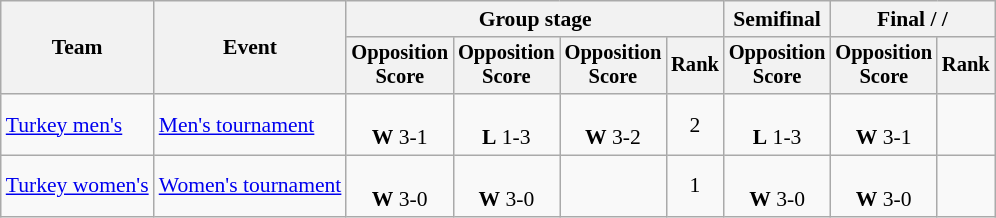<table class="wikitable" style="text-align:center; font-size:90%">
<tr>
<th rowspan=2>Team</th>
<th rowspan=2>Event</th>
<th colspan=4>Group stage</th>
<th>Semifinal</th>
<th colspan=2>Final /  / </th>
</tr>
<tr style="font-size:95%">
<th>Opposition<br>Score</th>
<th>Opposition<br>Score</th>
<th>Opposition<br>Score</th>
<th>Rank</th>
<th>Opposition<br>Score</th>
<th>Opposition<br>Score</th>
<th>Rank</th>
</tr>
<tr>
<td align=left><a href='#'>Turkey men's</a></td>
<td align=left><a href='#'>Men's tournament</a></td>
<td><br><strong>W</strong> 3-1</td>
<td><br><strong>L</strong> 1-3</td>
<td><br><strong>W</strong> 3-2</td>
<td>2</td>
<td><br><strong>L</strong> 1-3</td>
<td><br><strong>W</strong> 3-1</td>
<td></td>
</tr>
<tr>
<td align=left><a href='#'>Turkey women's</a></td>
<td align=left><a href='#'>Women's tournament</a></td>
<td><br><strong>W</strong> 3-0</td>
<td><br><strong>W</strong> 3-0</td>
<td></td>
<td>1</td>
<td><br><strong>W</strong> 3-0</td>
<td><br><strong>W</strong> 3-0</td>
<td></td>
</tr>
</table>
